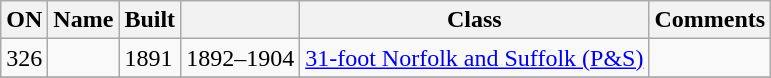<table class="wikitable">
<tr>
<th>ON</th>
<th>Name</th>
<th>Built</th>
<th></th>
<th>Class</th>
<th>Comments</th>
</tr>
<tr>
<td>326</td>
<td></td>
<td>1891</td>
<td>1892–1904</td>
<td><a href='#'>31-foot Norfolk and Suffolk (P&S)</a></td>
<td></td>
</tr>
<tr>
</tr>
</table>
